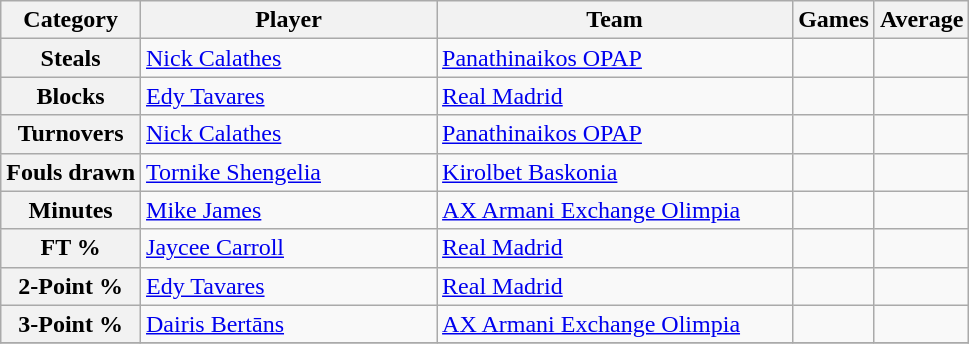<table class="wikitable">
<tr>
<th>Category</th>
<th width=190>Player</th>
<th width=230>Team</th>
<th>Games</th>
<th>Average</th>
</tr>
<tr>
<th>Steals</th>
<td> <a href='#'>Nick Calathes</a></td>
<td> <a href='#'>Panathinaikos OPAP</a></td>
<td></td>
<td></td>
</tr>
<tr>
<th>Blocks</th>
<td> <a href='#'>Edy Tavares</a></td>
<td> <a href='#'>Real Madrid</a></td>
<td></td>
<td></td>
</tr>
<tr>
<th>Turnovers</th>
<td> <a href='#'>Nick Calathes</a></td>
<td> <a href='#'>Panathinaikos OPAP</a></td>
<td></td>
<td></td>
</tr>
<tr>
<th>Fouls drawn</th>
<td> <a href='#'>Tornike Shengelia</a></td>
<td> <a href='#'>Kirolbet Baskonia</a></td>
<td></td>
<td></td>
</tr>
<tr>
<th>Minutes</th>
<td> <a href='#'>Mike James</a></td>
<td> <a href='#'>AX Armani Exchange Olimpia</a></td>
<td></td>
<td></td>
</tr>
<tr>
<th>FT %</th>
<td> <a href='#'>Jaycee Carroll</a></td>
<td> <a href='#'>Real Madrid</a></td>
<td></td>
<td></td>
</tr>
<tr>
<th>2-Point %</th>
<td> <a href='#'>Edy Tavares</a></td>
<td> <a href='#'>Real Madrid</a></td>
<td></td>
<td></td>
</tr>
<tr>
<th>3-Point %</th>
<td> <a href='#'>Dairis Bertāns</a></td>
<td> <a href='#'>AX Armani Exchange Olimpia</a></td>
<td></td>
<td></td>
</tr>
<tr>
</tr>
</table>
